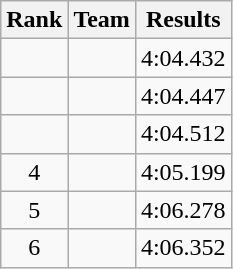<table class="wikitable sortable" style="text-align:center">
<tr>
<th>Rank</th>
<th>Team</th>
<th>Results</th>
</tr>
<tr>
<td></td>
<td align="left"></td>
<td>4:04.432</td>
</tr>
<tr>
<td></td>
<td align="left"></td>
<td>4:04.447</td>
</tr>
<tr>
<td></td>
<td align="left"></td>
<td>4:04.512</td>
</tr>
<tr>
<td>4</td>
<td align="left"></td>
<td>4:05.199</td>
</tr>
<tr>
<td>5</td>
<td align="left"></td>
<td>4:06.278</td>
</tr>
<tr>
<td>6</td>
<td align="left"></td>
<td>4:06.352</td>
</tr>
</table>
